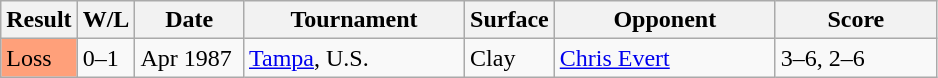<table class="sortable wikitable">
<tr>
<th style="width:40px">Result</th>
<th style="width:30px" class="unsortable">W/L</th>
<th style="width:65px">Date</th>
<th style="width:140px">Tournament</th>
<th style="width:50px">Surface</th>
<th style="width:140px">Opponent</th>
<th style="width:100px" class="unsortable">Score</th>
</tr>
<tr>
<td style="background:#ffa07a;">Loss</td>
<td>0–1</td>
<td>Apr 1987</td>
<td><a href='#'>Tampa</a>, U.S.</td>
<td>Clay</td>
<td> <a href='#'>Chris Evert</a></td>
<td>3–6, 2–6</td>
</tr>
</table>
